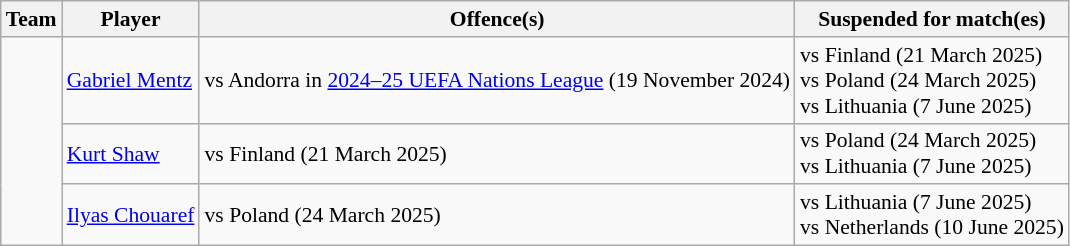<table class="wikitable" style="font-size:90%">
<tr>
<th>Team</th>
<th>Player</th>
<th>Offence(s)</th>
<th>Suspended for match(es)</th>
</tr>
<tr>
<td rowspan=3></td>
<td><a href='#'>Gabriel Mentz</a></td>
<td> vs Andorra in <a href='#'>2024–25 UEFA Nations League</a> (19 November 2024)</td>
<td>vs Finland (21 March 2025)<br>vs Poland (24 March 2025)<br>vs Lithuania (7 June 2025)</td>
</tr>
<tr>
<td><a href='#'>Kurt Shaw</a></td>
<td> vs Finland (21 March 2025)</td>
<td>vs Poland (24 March 2025)<br>vs Lithuania (7 June 2025)</td>
</tr>
<tr>
<td><a href='#'>Ilyas Chouaref</a></td>
<td> vs Poland (24 March 2025)</td>
<td>vs Lithuania (7 June 2025)<br>vs Netherlands (10 June 2025)</td>
</tr>
</table>
